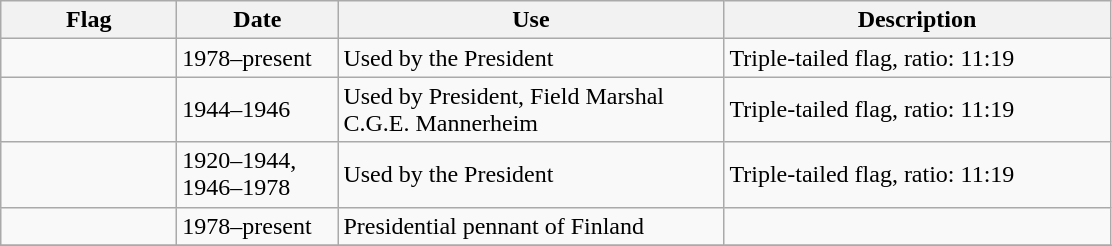<table class="wikitable">
<tr>
<th style="width:110px;">Flag</th>
<th style="width:100px;">Date</th>
<th style="width:250px;">Use</th>
<th style="width:250px;">Description</th>
</tr>
<tr>
<td></td>
<td>1978–present</td>
<td>Used by the President</td>
<td>Triple-tailed flag, ratio: 11:19</td>
</tr>
<tr>
<td></td>
<td>1944–1946</td>
<td>Used by President, Field Marshal C.G.E. Mannerheim</td>
<td>Triple-tailed flag, ratio: 11:19</td>
</tr>
<tr>
<td></td>
<td>1920–1944, 1946–1978</td>
<td>Used by the President</td>
<td>Triple-tailed flag, ratio: 11:19</td>
</tr>
<tr>
<td></td>
<td>1978–present</td>
<td>Presidential pennant of Finland</td>
<td></td>
</tr>
<tr>
</tr>
</table>
